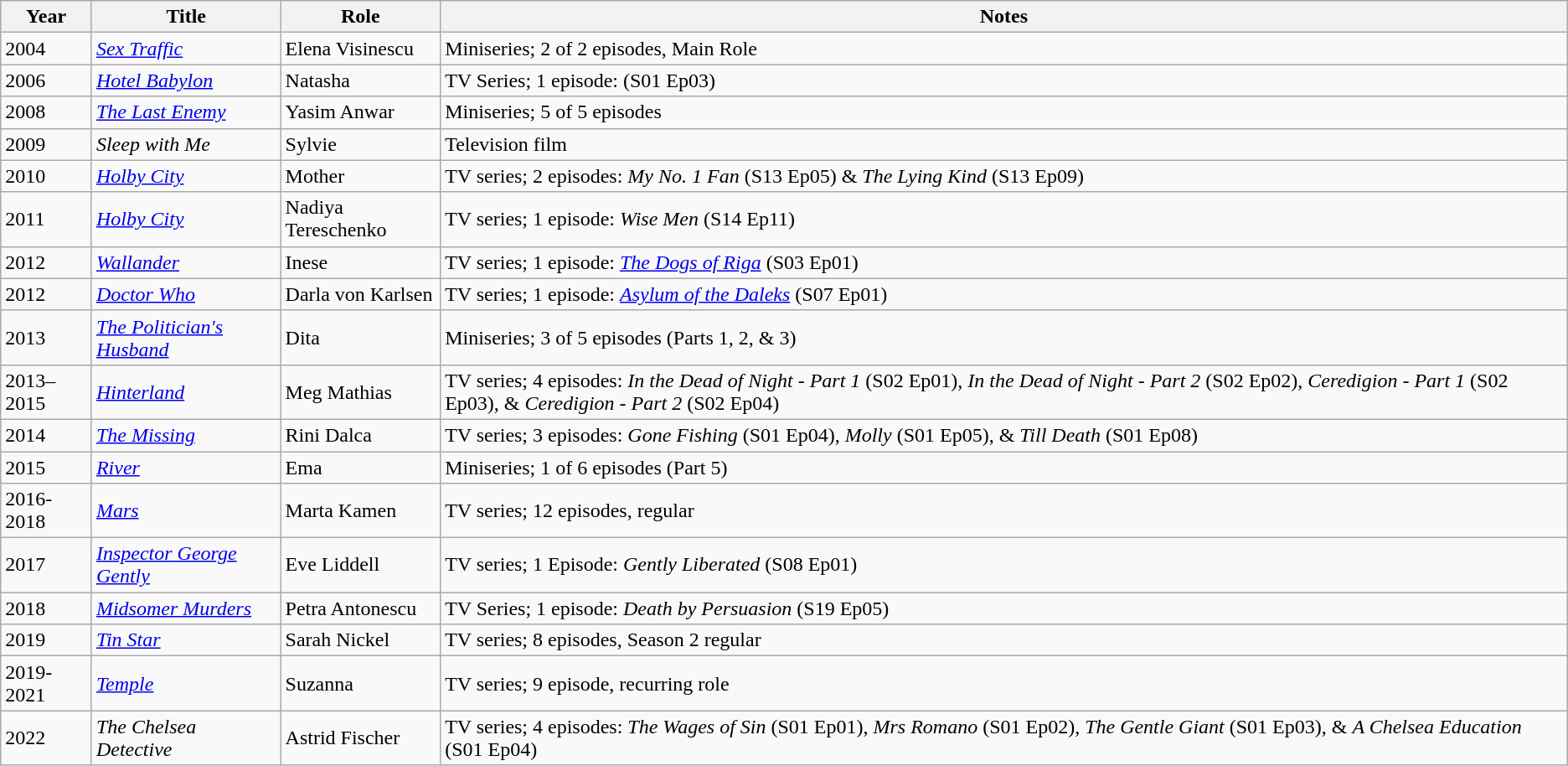<table class="wikitable sortable">
<tr ">
<th>Year</th>
<th>Title</th>
<th>Role</th>
<th>Notes</th>
</tr>
<tr>
<td>2004</td>
<td><em><a href='#'>Sex Traffic</a></em></td>
<td>Elena Visinescu</td>
<td>Miniseries; 2 of 2 episodes, Main Role</td>
</tr>
<tr>
<td>2006</td>
<td><em><a href='#'>Hotel Babylon</a></em></td>
<td>Natasha</td>
<td>TV Series; 1 episode: (S01 Ep03)</td>
</tr>
<tr>
<td>2008</td>
<td><em><a href='#'>The Last Enemy</a></em></td>
<td>Yasim Anwar</td>
<td>Miniseries; 5 of 5 episodes</td>
</tr>
<tr>
<td>2009</td>
<td><em>Sleep with Me</em></td>
<td>Sylvie</td>
<td>Television film</td>
</tr>
<tr>
<td>2010</td>
<td><em><a href='#'>Holby City</a></em></td>
<td>Mother</td>
<td>TV series; 2 episodes: <em>My No. 1 Fan</em> (S13 Ep05) & <em>The Lying Kind</em> (S13 Ep09)</td>
</tr>
<tr>
<td>2011</td>
<td><em><a href='#'>Holby City</a></em></td>
<td>Nadiya Tereschenko</td>
<td>TV series; 1 episode:  <em>Wise Men</em> (S14 Ep11)</td>
</tr>
<tr>
<td>2012</td>
<td><em><a href='#'>Wallander</a></em></td>
<td>Inese</td>
<td>TV series; 1 episode: <em><a href='#'>The Dogs of Riga</a></em> (S03 Ep01)</td>
</tr>
<tr>
<td>2012</td>
<td><em><a href='#'>Doctor Who</a></em></td>
<td>Darla von Karlsen</td>
<td>TV series; 1 episode: <em><a href='#'>Asylum of the Daleks</a></em> (S07 Ep01)</td>
</tr>
<tr>
<td>2013</td>
<td><em><a href='#'>The Politician's Husband</a></em></td>
<td>Dita</td>
<td>Miniseries; 3 of 5 episodes (Parts 1, 2, & 3)</td>
</tr>
<tr>
<td>2013–2015</td>
<td><em><a href='#'>Hinterland</a></em></td>
<td>Meg Mathias</td>
<td>TV series; 4 episodes: <em>In the Dead of Night - Part 1</em> (S02 Ep01), <em>In the Dead of Night - Part 2</em> (S02 Ep02), <em>Ceredigion - Part 1</em> (S02 Ep03), & <em>Ceredigion - Part 2</em> (S02 Ep04)</td>
</tr>
<tr>
<td>2014</td>
<td><em><a href='#'>The Missing</a></em></td>
<td>Rini Dalca</td>
<td>TV series; 3 episodes: <em>Gone Fishing</em> (S01 Ep04), <em>Molly</em> (S01 Ep05), & <em>Till Death</em> (S01 Ep08)</td>
</tr>
<tr>
<td>2015</td>
<td><em><a href='#'>River</a></em></td>
<td>Ema</td>
<td>Miniseries; 1 of 6 episodes (Part 5)</td>
</tr>
<tr>
<td>2016-2018</td>
<td><em><a href='#'>Mars</a></em></td>
<td>Marta Kamen</td>
<td>TV series; 12 episodes, regular</td>
</tr>
<tr>
<td>2017</td>
<td><em><a href='#'>Inspector George Gently</a></em></td>
<td>Eve Liddell</td>
<td>TV series; 1 Episode: <em>Gently Liberated</em> (S08 Ep01)</td>
</tr>
<tr>
<td>2018</td>
<td><em><a href='#'>Midsomer Murders</a></em></td>
<td>Petra Antonescu</td>
<td>TV Series; 1 episode: <em>Death by Persuasion</em> (S19 Ep05)</td>
</tr>
<tr>
<td>2019</td>
<td><em><a href='#'>Tin Star</a></em></td>
<td>Sarah Nickel</td>
<td>TV series; 8 episodes, Season 2 regular</td>
</tr>
<tr>
<td>2019-2021</td>
<td><em><a href='#'>Temple</a></em></td>
<td>Suzanna</td>
<td>TV series; 9 episode, recurring role</td>
</tr>
<tr>
<td>2022</td>
<td><em>The Chelsea Detective</em></td>
<td>Astrid Fischer</td>
<td>TV series; 4 episodes: <em>The Wages of Sin</em> (S01 Ep01), <em>Mrs Romano</em> (S01 Ep02), <em>The Gentle Giant</em> (S01 Ep03), & <em>A Chelsea Education</em> (S01 Ep04)</td>
</tr>
</table>
